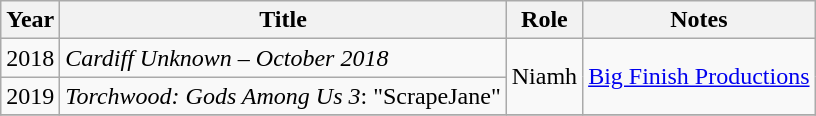<table class="wikitable unsortable">
<tr>
<th>Year</th>
<th>Title</th>
<th>Role</th>
<th>Notes</th>
</tr>
<tr>
<td>2018</td>
<td><em>Cardiff Unknown – October 2018</em></td>
<td rowspan="2">Niamh</td>
<td rowspan="2"><a href='#'>Big Finish Productions</a></td>
</tr>
<tr>
<td>2019</td>
<td><em>Torchwood: Gods Among Us 3</em>: "ScrapeJane"</td>
</tr>
<tr>
</tr>
</table>
